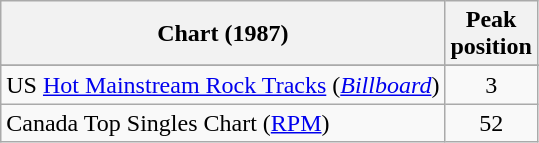<table class="wikitable" border="1">
<tr>
<th>Chart (1987)</th>
<th>Peak<br>position</th>
</tr>
<tr>
</tr>
<tr>
<td>US <a href='#'>Hot Mainstream Rock Tracks</a> (<em><a href='#'>Billboard</a></em>)</td>
<td align="center">3</td>
</tr>
<tr>
<td>Canada Top Singles Chart (<a href='#'>RPM</a>)</td>
<td align="center">52</td>
</tr>
</table>
